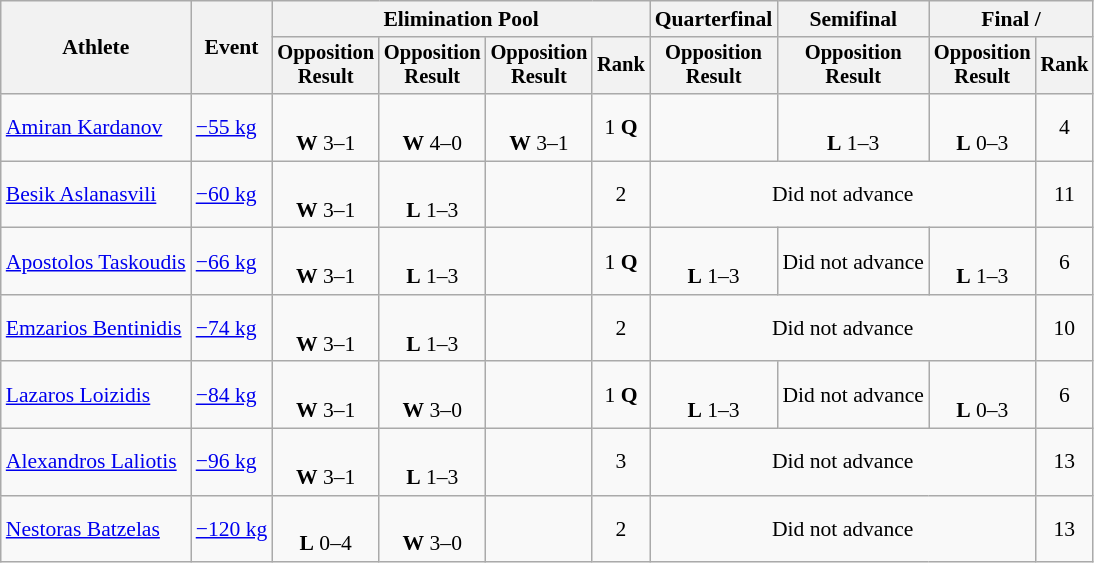<table class="wikitable" style="font-size:90%">
<tr>
<th rowspan="2">Athlete</th>
<th rowspan="2">Event</th>
<th colspan=4>Elimination Pool</th>
<th>Quarterfinal</th>
<th>Semifinal</th>
<th colspan=2>Final / </th>
</tr>
<tr style="font-size: 95%">
<th>Opposition<br>Result</th>
<th>Opposition<br>Result</th>
<th>Opposition<br>Result</th>
<th>Rank</th>
<th>Opposition<br>Result</th>
<th>Opposition<br>Result</th>
<th>Opposition<br>Result</th>
<th>Rank</th>
</tr>
<tr align=center>
<td align=left><a href='#'>Amiran Kardanov</a></td>
<td align=left><a href='#'>−55 kg</a></td>
<td><br><strong>W</strong> 3–1 <sup></sup></td>
<td><br><strong>W</strong> 4–0 <sup></sup></td>
<td><br><strong>W</strong> 3–1 <sup></sup></td>
<td>1 <strong>Q</strong></td>
<td></td>
<td><br><strong>L</strong> 1–3 <sup></sup></td>
<td><br><strong>L</strong> 0–3 <sup></sup></td>
<td>4</td>
</tr>
<tr align=center>
<td align=left><a href='#'>Besik Aslanasvili</a></td>
<td align=left><a href='#'>−60 kg</a></td>
<td><br><strong>W</strong> 3–1 <sup></sup></td>
<td><br><strong>L</strong> 1–3 <sup></sup></td>
<td></td>
<td>2</td>
<td colspan=3>Did not advance</td>
<td>11</td>
</tr>
<tr align=center>
<td align=left><a href='#'>Apostolos Taskoudis</a></td>
<td align=left><a href='#'>−66 kg</a></td>
<td><br><strong>W</strong> 3–1 <sup></sup></td>
<td><br><strong>L</strong> 1–3 <sup></sup></td>
<td></td>
<td>1 <strong>Q</strong></td>
<td><br><strong>L</strong> 1–3 <sup></sup></td>
<td>Did not advance</td>
<td><br><strong>L</strong> 1–3 <sup></sup></td>
<td>6</td>
</tr>
<tr align=center>
<td align=left><a href='#'>Emzarios Bentinidis</a></td>
<td align=left><a href='#'>−74 kg</a></td>
<td><br><strong>W</strong> 3–1 <sup></sup></td>
<td><br><strong>L</strong> 1–3 <sup></sup></td>
<td></td>
<td>2</td>
<td colspan=3>Did not advance</td>
<td>10</td>
</tr>
<tr align=center>
<td align=left><a href='#'>Lazaros Loizidis</a></td>
<td align=left><a href='#'>−84 kg</a></td>
<td><br><strong>W</strong> 3–1 <sup></sup></td>
<td><br><strong>W</strong> 3–0 <sup></sup></td>
<td></td>
<td>1 <strong>Q</strong></td>
<td><br><strong>L</strong> 1–3 <sup></sup></td>
<td>Did not advance</td>
<td><br><strong>L</strong> 0–3 <sup></sup></td>
<td>6</td>
</tr>
<tr align=center>
<td align=left><a href='#'>Alexandros Laliotis</a></td>
<td align=left><a href='#'>−96 kg</a></td>
<td><br><strong>W</strong> 3–1 <sup></sup></td>
<td><br><strong>L</strong> 1–3 <sup></sup></td>
<td></td>
<td>3</td>
<td colspan=3>Did not advance</td>
<td>13</td>
</tr>
<tr align=center>
<td align=left><a href='#'>Nestoras Batzelas</a></td>
<td align=left><a href='#'>−120 kg</a></td>
<td><br><strong>L</strong> 0–4 <sup></sup></td>
<td><br><strong>W</strong> 3–0 <sup></sup></td>
<td></td>
<td>2</td>
<td colspan=3>Did not advance</td>
<td>13</td>
</tr>
</table>
